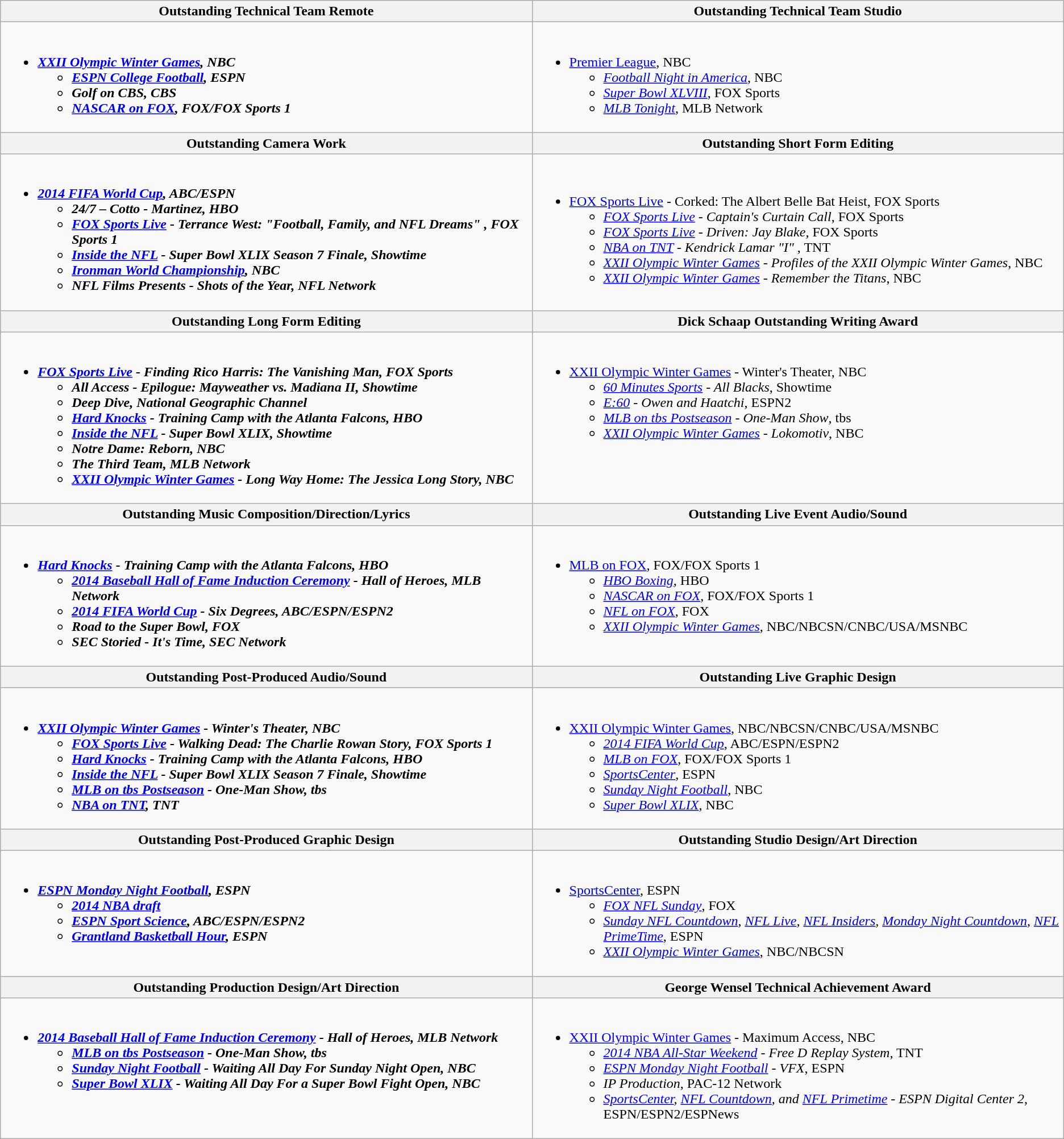<table class=wikitable>
<tr>
<th style="width:50%">Outstanding Technical Team Remote</th>
<th style="width:50%">Outstanding Technical Team Studio</th>
</tr>
<tr>
<td valign="top"><br><ul><li><strong><em><a href='#'>XXII Olympic Winter Games</a><em>, NBC<strong><ul><li></em><a href='#'>ESPN College Football</a><em>, ESPN</li><li></em>Golf on CBS<em>, CBS</li><li></em><a href='#'>NASCAR on FOX</a><em>, FOX/FOX Sports 1</li></ul></li></ul></td>
<td valign="top"><br><ul><li></em></strong><a href='#'>Premier League</a></em>, NBC</strong><ul><li><em><a href='#'>Football Night in America</a></em>, NBC</li><li><em><a href='#'>Super Bowl XLVIII</a></em>, FOX Sports</li><li><em><a href='#'>MLB Tonight</a></em>, MLB Network</li></ul></li></ul></td>
</tr>
<tr>
<th style="width:50%">Outstanding Camera Work</th>
<th style="width:50%">Outstanding Short Form Editing</th>
</tr>
<tr>
<td valign="top"><br><ul><li><strong><em><a href='#'>2014 FIFA World Cup</a><em>, ABC/ESPN<strong><ul><li></em>24/7 – Cotto - Martinez<em>, HBO</li><li></em><a href='#'>FOX Sports Live</a> - Terrance West: "Football, Family, and NFL Dreams" <em>, FOX Sports 1</li><li></em><a href='#'>Inside the NFL</a> - Super Bowl XLIX Season 7 Finale<em>, Showtime</li><li></em><a href='#'>Ironman World Championship</a><em>, NBC</li><li></em>NFL Films Presents - Shots of the Year<em>, NFL Network</li></ul></li></ul></td>
<td valiagn="top"><br><ul><li></em></strong><a href='#'>FOX Sports Live</a> - Corked: The Albert Belle Bat Heist</em>, FOX Sports</strong><ul><li><em><a href='#'>FOX Sports Live</a> - Captain's Curtain Call</em>, FOX Sports</li><li><em><a href='#'>FOX Sports Live</a> - Driven: Jay Blake</em>, FOX Sports</li><li><em><a href='#'>NBA on TNT</a> - Kendrick Lamar "I" </em>, TNT</li><li><em><a href='#'>XXII Olympic Winter Games</a> - Profiles of the XXII Olympic Winter Games</em>, NBC</li><li><em><a href='#'>XXII Olympic Winter Games</a> - Remember the Titans</em>, NBC</li></ul></li></ul></td>
</tr>
<tr>
<th style="width:50%">Outstanding Long Form Editing</th>
<th style="width:50%">Dick Schaap Outstanding Writing Award</th>
</tr>
<tr>
<td valign="top"><br><ul><li><strong><em><a href='#'>FOX Sports Live</a> - Finding Rico Harris: The Vanishing Man<em>, FOX Sports<strong><ul><li></em>All Access - Epilogue: Mayweather vs. Madiana II<em>, Showtime</li><li></em>Deep Dive<em>, National Geographic Channel</li><li></em><a href='#'>Hard Knocks</a> - Training Camp with the Atlanta Falcons<em>, HBO</li><li></em><a href='#'>Inside the NFL</a> - Super Bowl XLIX<em>, Showtime</li><li></em>Notre Dame: Reborn<em>, NBC</li><li></em>The Third Team<em>, MLB Network</li><li></em><a href='#'>XXII Olympic Winter Games</a> - Long Way Home: The Jessica Long Story<em>, NBC</li></ul></li></ul></td>
<td valign="top"><br><ul><li></em></strong><a href='#'>XXII Olympic Winter Games</a> - Winter's Theater</em>, NBC</strong><ul><li><em><a href='#'>60 Minutes Sports</a> - All Blacks</em>, Showtime</li><li><em><a href='#'>E:60</a> - Owen and Haatchi</em>, ESPN2</li><li><em><a href='#'>MLB on tbs Postseason</a> - One-Man Show</em>, tbs</li><li><em><a href='#'>XXII Olympic Winter Games</a> - Lokomotiv</em>, NBC</li></ul></li></ul></td>
</tr>
<tr>
<th style="width:50%">Outstanding Music Composition/Direction/Lyrics</th>
<th style="width:50%">Outstanding Live Event Audio/Sound</th>
</tr>
<tr>
<td valign="top"><br><ul><li><strong><em><a href='#'>Hard Knocks</a> - Training Camp with the Atlanta Falcons<em>, HBO<strong><ul><li></em><a href='#'>2014 Baseball Hall of Fame Induction Ceremony</a> - Hall of Heroes<em>, MLB Network</li><li></em><a href='#'>2014 FIFA World Cup</a> - Six Degrees<em>, ABC/ESPN/ESPN2</li><li></em>Road to the Super Bowl<em>, FOX</li><li></em>SEC Storied - It's Time<em>, SEC Network</li></ul></li></ul></td>
<td valign="top"><br><ul><li></em></strong><a href='#'>MLB on FOX</a></em>, FOX/FOX Sports 1</strong><ul><li><em><a href='#'>HBO Boxing</a></em>, HBO</li><li><em><a href='#'>NASCAR on FOX</a></em>, FOX/FOX Sports 1</li><li><em><a href='#'>NFL on FOX</a></em>, FOX</li><li><em><a href='#'>XXII Olympic Winter Games</a></em>, NBC/NBCSN/CNBC/USA/MSNBC</li></ul></li></ul></td>
</tr>
<tr>
<th style="width:50%">Outstanding Post-Produced Audio/Sound</th>
<th style="width:50%">Outstanding Live Graphic Design</th>
</tr>
<tr>
<td valign="top"><br><ul><li><strong><em><a href='#'>XXII Olympic Winter Games</a> - Winter's Theater<em>, NBC<strong><ul><li></em><a href='#'>FOX Sports Live</a> - Walking Dead: The Charlie Rowan Story<em>, FOX Sports 1</li><li></em><a href='#'>Hard Knocks</a> - Training Camp with the Atlanta Falcons<em>, HBO</li><li></em><a href='#'>Inside the NFL</a> - Super Bowl XLIX Season 7 Finale<em>, Showtime</li><li></em><a href='#'>MLB on tbs Postseason</a> - One-Man Show<em>, tbs</li><li></em><a href='#'>NBA on TNT</a><em>, TNT</li></ul></li></ul></td>
<td valign="top"><br><ul><li></em></strong><a href='#'>XXII Olympic Winter Games</a></em>, NBC/NBCSN/CNBC/USA/MSNBC</strong><ul><li><em><a href='#'>2014 FIFA World Cup</a></em>, ABC/ESPN/ESPN2</li><li><em><a href='#'>MLB on FOX</a></em>, FOX/FOX Sports 1</li><li><em><a href='#'>SportsCenter</a></em>, ESPN</li><li><em><a href='#'>Sunday Night Football</a></em>, NBC</li><li><em><a href='#'>Super Bowl XLIX</a></em>, NBC</li></ul></li></ul></td>
</tr>
<tr>
<th style="width:50%">Outstanding Post-Produced Graphic Design</th>
<th style="width:50%">Outstanding Studio Design/Art Direction</th>
</tr>
<tr>
<td valign="top"><br><ul><li><strong><em><a href='#'>ESPN Monday Night Football</a><em>, ESPN<strong><ul><li></em><a href='#'>2014 NBA draft</a><em></li><li></em><a href='#'>ESPN Sport Science</a><em>, ABC/ESPN/ESPN2</li><li></em><a href='#'>Grantland Basketball Hour</a><em>, ESPN</li></ul></li></ul></td>
<td valign="top"><br><ul><li></em></strong><a href='#'>SportsCenter</a></em>, ESPN</strong><ul><li><em><a href='#'>FOX NFL Sunday</a></em>, FOX</li><li><em><a href='#'>Sunday NFL Countdown</a>, <a href='#'>NFL Live</a>, <a href='#'>NFL Insiders</a>, <a href='#'>Monday Night Countdown</a>, <a href='#'>NFL PrimeTime</a></em>, ESPN</li><li><em><a href='#'>XXII Olympic Winter Games</a></em>, NBC/NBCSN</li></ul></li></ul></td>
</tr>
<tr>
<th style="width:50%">Outstanding Production Design/Art Direction</th>
<th style="width:50%">George Wensel Technical Achievement Award</th>
</tr>
<tr>
<td valign="top"><br><ul><li><strong><em><a href='#'>2014 Baseball Hall of Fame Induction Ceremony</a> - Hall of Heroes<em>, MLB Network<strong><ul><li></em><a href='#'>MLB on tbs Postseason</a> - One-Man Show<em>, tbs</li><li></em><a href='#'>Sunday Night Football</a> - Waiting All Day For Sunday Night Open<em>, NBC</li><li></em><a href='#'>Super Bowl XLIX</a> - Waiting All Day For a Super Bowl Fight Open<em>, NBC</li></ul></li></ul></td>
<td valign="top"><br><ul><li></em></strong><a href='#'>XXII Olympic Winter Games</a> - Maximum Access</em>, NBC</strong><ul><li><em><a href='#'>2014 NBA All-Star Weekend</a> - Free D Replay System</em>, TNT</li><li><em><a href='#'>ESPN Monday Night Football</a> - VFX</em>, ESPN</li><li><em>IP Production</em>, PAC-12 Network</li><li><em><a href='#'>SportsCenter</a>, <a href='#'>NFL Countdown</a>, and <a href='#'>NFL Primetime</a> - ESPN Digital Center 2</em>, ESPN/ESPN2/ESPNews</li></ul></li></ul></td>
</tr>
</table>
